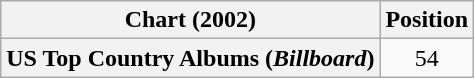<table class="wikitable plainrowheaders" style="text-align:center">
<tr>
<th scope="col">Chart (2002)</th>
<th scope="col">Position</th>
</tr>
<tr>
<th scope="row">US Top Country Albums (<em>Billboard</em>)</th>
<td>54</td>
</tr>
</table>
